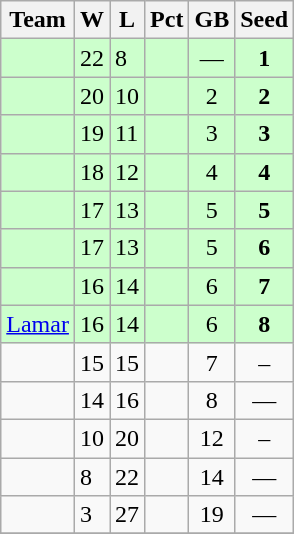<table class=wikitable>
<tr>
<th>Team</th>
<th>W</th>
<th>L</th>
<th>Pct</th>
<th>GB</th>
<th>Seed</th>
</tr>
<tr bgcolor=ccffcc>
<td></td>
<td>22</td>
<td>8</td>
<td></td>
<td style="text-align:center;">—</td>
<td style="text-align:center;"><strong>1</strong></td>
</tr>
<tr bgcolor=ccffcc>
<td></td>
<td>20</td>
<td>10</td>
<td></td>
<td style="text-align:center;">2</td>
<td style="text-align:center;"><strong>2</strong></td>
</tr>
<tr bgcolor=ccffcc>
<td></td>
<td>19</td>
<td>11</td>
<td></td>
<td style="text-align:center;">3</td>
<td style="text-align:center;"><strong>3</strong></td>
</tr>
<tr bgcolor=ccffcc>
<td></td>
<td>18</td>
<td>12</td>
<td></td>
<td style="text-align:center;">4</td>
<td style="text-align:center;"><strong>4</strong></td>
</tr>
<tr bgcolor=ccffcc>
<td></td>
<td>17</td>
<td>13</td>
<td></td>
<td style="text-align:center;">5</td>
<td style="text-align:center;"><strong>5</strong></td>
</tr>
<tr bgcolor=ccffcc>
<td></td>
<td>17</td>
<td>13</td>
<td></td>
<td style="text-align:center;">5</td>
<td style="text-align:center;"><strong>6</strong></td>
</tr>
<tr bgcolor=ccffcc>
<td></td>
<td>16</td>
<td>14</td>
<td></td>
<td style="text-align:center;">6</td>
<td style="text-align:center;"><strong>7</strong></td>
</tr>
<tr bgcolor=ccffcc>
<td><a href='#'>Lamar</a></td>
<td>16</td>
<td>14</td>
<td></td>
<td style="text-align:center;">6</td>
<td style="text-align:center;"><strong>8</strong></td>
</tr>
<tr>
<td></td>
<td>15</td>
<td>15</td>
<td></td>
<td style="text-align:center;">7</td>
<td style="text-align:center;">–</td>
</tr>
<tr>
<td></td>
<td>14</td>
<td>16</td>
<td></td>
<td style="text-align:center;">8</td>
<td style="text-align:center;">—</td>
</tr>
<tr>
<td></td>
<td>10</td>
<td>20</td>
<td></td>
<td style="text-align:center;">12</td>
<td style="text-align:center;">–</td>
</tr>
<tr>
<td></td>
<td>8</td>
<td>22</td>
<td></td>
<td style="text-align:center;">14</td>
<td style="text-align:center;">—</td>
</tr>
<tr>
<td></td>
<td>3</td>
<td>27</td>
<td></td>
<td style="text-align:center;">19</td>
<td style="text-align:center;">—</td>
</tr>
<tr>
</tr>
</table>
